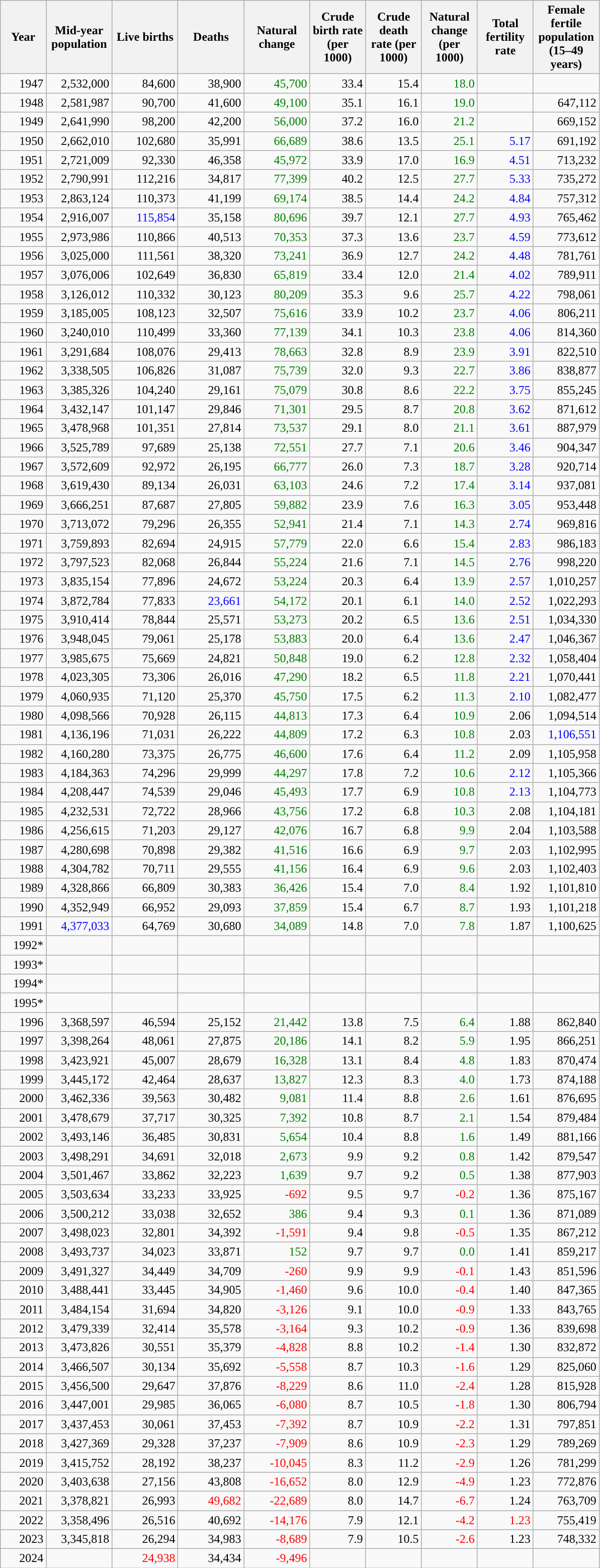<table class="wikitable sortable sort-under-center" style="text-align: right;">
<tr>
<th style="width:40pt;">Year</th>
<th style="width:60pt;">Mid-year population</th>
<th style="width:60pt;">Live births</th>
<th style="width:60pt;">Deaths</th>
<th style="width:60pt;">Natural change</th>
<th style="width:50pt;">Crude birth rate (per 1000)</th>
<th style="width:50pt;">Crude death rate (per 1000)</th>
<th style="width:50pt;">Natural change (per 1000)</th>
<th style="width:50pt;">Total fertility rate</th>
<th style="width:60pt;">Female fertile population (15–49 years)</th>
</tr>
<tr>
<td>1947</td>
<td style="text-align:right;">2,532,000</td>
<td>84,600</td>
<td>38,900</td>
<td style="color:green"> 45,700</td>
<td>33.4</td>
<td>15.4</td>
<td style="color:green">18.0</td>
<td style="color:blue"></td>
<td></td>
</tr>
<tr>
<td>1948</td>
<td style="text-align:right;">2,581,987</td>
<td style="text-align:right;">90,700</td>
<td style="text-align:right;">41,600</td>
<td style="text-align:right; color:green;">49,100</td>
<td style="text-align:right;">35.1</td>
<td style="text-align:right;">16.1</td>
<td style="text-align:right; color:green;">19.0</td>
<td style="text-align:right; color:blue;"></td>
<td>647,112</td>
</tr>
<tr>
<td>1949</td>
<td style="text-align:right;">2,641,990</td>
<td style="text-align:right;">98,200</td>
<td style="text-align:right;">42,200</td>
<td style="text-align:right; color:green;"> 56,000</td>
<td style="text-align:right;">37.2</td>
<td style="text-align:right;">16.0</td>
<td style="text-align:right; color:green;">21.2</td>
<td style="text-align:right; color:blue;"></td>
<td style="text-align:right;">669,152</td>
</tr>
<tr>
<td>1950</td>
<td style="text-align:right;">2,662,010</td>
<td style="text-align:right;">102,680</td>
<td style="text-align:right;">35,991</td>
<td style="text-align:right; color:green;">66,689</td>
<td style="text-align:right;">38.6</td>
<td style="text-align:right;">13.5</td>
<td style="text-align:right; color:green;">25.1</td>
<td style="text-align:right; color:blue;">5.17</td>
<td style="text-align:right;">691,192</td>
</tr>
<tr>
<td>1951</td>
<td style="text-align:right;">2,721,009</td>
<td style="text-align:right;">92,330</td>
<td style="text-align:right;">46,358</td>
<td style="color:green">45,972</td>
<td style="text-align:right;">33.9</td>
<td>17.0</td>
<td style="color:green">16.9</td>
<td style="color:blue">4.51</td>
<td style="text-align:right;">713,232</td>
</tr>
<tr>
<td>1952</td>
<td style="text-align:right;">2,790,991</td>
<td style="text-align:right;">112,216</td>
<td style="text-align:right;">34,817</td>
<td style="color:green">77,399</td>
<td>40.2</td>
<td style="text-align:right;">12.5</td>
<td style="color:green">27.7</td>
<td style="color:blue">5.33</td>
<td style="text-align:right;">735,272</td>
</tr>
<tr>
<td>1953</td>
<td style="text-align:right;">2,863,124</td>
<td style="text-align:right;">110,373</td>
<td style="text-align:right;">41,199</td>
<td style="text-align:right; color:green;">69,174</td>
<td style="text-align:right;">38.5</td>
<td style="text-align:right;">14.4</td>
<td style="text-align:right; color:green;">24.2</td>
<td style="text-align:right; color:blue;">4.84</td>
<td style="text-align:right;">757,312</td>
</tr>
<tr>
<td>1954</td>
<td style="text-align:right;">2,916,007</td>
<td style="text-align:right; color:blue;">115,854</td>
<td style="text-align:right;">35,158</td>
<td style="color:green">80,696</td>
<td style="text-align:right;">39.7</td>
<td style="text-align:right;">12.1</td>
<td style="color:green">27.7</td>
<td style="color:blue">4.93</td>
<td style="text-align:right;">765,462</td>
</tr>
<tr>
<td>1955</td>
<td style="text-align:right;">2,973,986</td>
<td style="text-align:right;">110,866</td>
<td style="text-align:right;">40,513</td>
<td style="text-align:right; color:green;">70,353</td>
<td style="text-align:right;">37.3</td>
<td style="text-align:right;">13.6</td>
<td style="text-align:right; color:green;">23.7</td>
<td style="text-align:right; color:blue;">4.59</td>
<td style="text-align:right;">773,612</td>
</tr>
<tr>
<td>1956</td>
<td style="text-align:right;">3,025,000</td>
<td style="text-align:right;">111,561</td>
<td style="text-align:right;">38,320</td>
<td style="text-align:right; color:green;">73,241</td>
<td style="text-align:right;">36.9</td>
<td style="text-align:right;">12.7</td>
<td style="text-align:right; color:green;">24.2</td>
<td style="text-align:right; color:blue;">4.48</td>
<td style="text-align:right;">781,761</td>
</tr>
<tr>
<td>1957</td>
<td style="text-align:right;">3,076,006</td>
<td style="text-align:right;">102,649</td>
<td style="text-align:right;">36,830</td>
<td style="text-align:right; color:green;">65,819</td>
<td style="text-align:right;">33.4</td>
<td style="text-align:right;">12.0</td>
<td style="text-align:right; color:green;">21.4</td>
<td style="text-align:right; color:blue;">4.02</td>
<td style="text-align:right;">789,911</td>
</tr>
<tr>
<td>1958</td>
<td style="text-align:right;">3,126,012</td>
<td style="text-align:right;">110,332</td>
<td style="text-align:right;">30,123</td>
<td style="text-align:right; color:green;">80,209</td>
<td style="text-align:right;">35.3</td>
<td style="text-align:right;">9.6</td>
<td style="text-align:right; color:green;">25.7</td>
<td style="text-align:right; color:blue;">4.22</td>
<td style="text-align:right;">798,061</td>
</tr>
<tr>
<td>1959</td>
<td style="text-align:right;">3,185,005</td>
<td style="text-align:right;">108,123</td>
<td style="text-align:right;">32,507</td>
<td style="text-align:right; color:green;">75,616</td>
<td style="text-align:right;">33.9</td>
<td style="text-align:right;">10.2</td>
<td style="text-align:right; color:green;">23.7</td>
<td style="text-align:right; color:blue;">4.06</td>
<td style="text-align:right;">806,211</td>
</tr>
<tr>
<td>1960</td>
<td style="text-align:right;">3,240,010</td>
<td style="text-align:right;">110,499</td>
<td style="text-align:right;">33,360</td>
<td style="text-align:right; color:green;">77,139</td>
<td style="text-align:right;">34.1</td>
<td style="text-align:right;">10.3</td>
<td style="text-align:right; color:green;">23.8</td>
<td style="text-align:right; color:blue;">4.06</td>
<td style="text-align:right;">814,360</td>
</tr>
<tr>
<td>1961</td>
<td style="text-align:right;">3,291,684</td>
<td style="text-align:right;">108,076</td>
<td style="text-align:right;">29,413</td>
<td style="text-align:right; color:green;">78,663</td>
<td style="text-align:right;">32.8</td>
<td style="text-align:right;">8.9</td>
<td style="text-align:right; color:green;">23.9</td>
<td style="text-align:right; color:blue; ">3.91</td>
<td style="text-align:right;">822,510</td>
</tr>
<tr>
<td>1962</td>
<td style="text-align:right;">3,338,505</td>
<td style="text-align:right;">106,826</td>
<td style="text-align:right;">31,087</td>
<td style="text-align:right; color:green;">75,739</td>
<td style="text-align:right;">32.0</td>
<td style="text-align:right;">9.3</td>
<td style="text-align:right; color:green;">22.7</td>
<td style="text-align:right; color:blue;">3.86</td>
<td style="text-align:right;">838,877</td>
</tr>
<tr>
<td>1963</td>
<td style="text-align:right;">3,385,326</td>
<td style="text-align:right;">104,240</td>
<td style="text-align:right;">29,161</td>
<td style="text-align:right; color:green;">75,079</td>
<td style="text-align:right;">30.8</td>
<td style="text-align:right;">8.6</td>
<td style="text-align:right; color:green;">22.2</td>
<td style="text-align:right; color:blue;">3.75</td>
<td style="text-align:right;">855,245</td>
</tr>
<tr>
<td>1964</td>
<td style="text-align:right;">3,432,147</td>
<td style="text-align:right;">101,147</td>
<td style="text-align:right;">29,846</td>
<td style="text-align:right; color:green;">71,301</td>
<td style="text-align:right;">29.5</td>
<td style="text-align:right;">8.7</td>
<td style="text-align:right; color:green;">20.8</td>
<td style="text-align:right; color:blue;">3.62</td>
<td style="text-align:right;">871,612</td>
</tr>
<tr>
<td>1965</td>
<td style="text-align:right;">3,478,968</td>
<td style="text-align:right;">101,351</td>
<td style="text-align:right;">27,814</td>
<td style="text-align:right; color:green;">73,537</td>
<td style="text-align:right;">29.1</td>
<td style="text-align:right;">8.0</td>
<td style="text-align:right; color:green;">21.1</td>
<td style="text-align:right; color:blue;">3.61</td>
<td style="text-align:right;">887,979</td>
</tr>
<tr>
<td>1966</td>
<td style="text-align:right;">3,525,789</td>
<td style="text-align:right;">97,689</td>
<td style="text-align:right;">25,138</td>
<td style="text-align:right; color:green;">72,551</td>
<td style="text-align:right;">27.7</td>
<td style="text-align:right;">7.1</td>
<td style="text-align:right; color:green;">20.6</td>
<td style="text-align:right; color:blue;">3.46</td>
<td style="text-align:right;">904,347</td>
</tr>
<tr>
<td>1967</td>
<td style="text-align:right;">3,572,609</td>
<td style="text-align:right;">92,972</td>
<td style="text-align:right;">26,195</td>
<td style="text-align:right; color:green;"> 66,777</td>
<td style="text-align:right;">26.0</td>
<td style="text-align:right;">7.3</td>
<td style="text-align:right; color:green;">18.7</td>
<td style="text-align:right; color:blue;">3.28</td>
<td style="text-align:right;">920,714</td>
</tr>
<tr>
<td>1968</td>
<td style="text-align:right;">3,619,430</td>
<td style="text-align:right;">89,134</td>
<td style="text-align:right;">26,031</td>
<td style="text-align:right; color:green;">63,103</td>
<td style="text-align:right;">24.6</td>
<td style="text-align:right;">7.2</td>
<td style="text-align:right; color:green;">17.4</td>
<td style="text-align:right; color:blue;">3.14</td>
<td style="text-align:right;">937,081</td>
</tr>
<tr>
<td>1969</td>
<td style="text-align:right;">3,666,251</td>
<td style="text-align:right;">87,687</td>
<td style="text-align:right;">27,805</td>
<td style="text-align:right; color:green;"> 59,882</td>
<td style="text-align:right;">23.9</td>
<td style="text-align:right;">7.6</td>
<td style="text-align:right; color:green;">16.3</td>
<td style="text-align:right; color:blue;">3.05</td>
<td style="text-align:right;">953,448</td>
</tr>
<tr>
<td>1970</td>
<td style="text-align:right;">3,713,072</td>
<td style="text-align:right;">79,296</td>
<td style="text-align:right;">26,355</td>
<td style="text-align:right; color:green;">52,941</td>
<td style="text-align:right;">21.4</td>
<td style="text-align:right;">7.1</td>
<td style="text-align:right; color:green;">14.3</td>
<td style="text-align:right; color:blue;">2.74</td>
<td style="text-align:right;">969,816</td>
</tr>
<tr>
<td>1971</td>
<td style="text-align:right;">3,759,893</td>
<td style="text-align:right;">82,694</td>
<td style="text-align:right;">24,915</td>
<td style="text-align:right; color:green;">57,779</td>
<td style="text-align:right;">22.0</td>
<td style="text-align:right;">6.6</td>
<td style="text-align:right; color:green;">15.4</td>
<td style="text-align:right; color:blue;">2.83</td>
<td style="text-align:right;">986,183</td>
</tr>
<tr>
<td>1972</td>
<td style="text-align:right;">3,797,523</td>
<td style="text-align:right;">82,068</td>
<td style="text-align:right;">26,844</td>
<td style="text-align:right; color:green;">55,224</td>
<td style="text-align:right;">21.6</td>
<td style="text-align:right;">7.1</td>
<td style="text-align:right; color:green;">14.5</td>
<td style="text-align:right; color:blue;">2.76</td>
<td style="text-align:right;">998,220</td>
</tr>
<tr>
<td>1973</td>
<td style="text-align:right;">3,835,154</td>
<td style="text-align:right;">77,896</td>
<td style="text-align:right;">24,672</td>
<td style="text-align:right; color:green;">53,224</td>
<td style="text-align:right;">20.3</td>
<td style="text-align:right;">6.4</td>
<td style="text-align:right; color:green;">13.9</td>
<td style="text-align:right; color:blue;">2.57</td>
<td style="text-align:right;">1,010,257</td>
</tr>
<tr>
<td>1974</td>
<td style="text-align:right;">3,872,784</td>
<td style="text-align:right;">77,833</td>
<td style="color:blue">23,661</td>
<td style="color:green">54,172</td>
<td style="text-align:right;">20.1</td>
<td>6.1</td>
<td style="color:green">14.0</td>
<td style="color:blue">2.52</td>
<td style="text-align:right;">1,022,293</td>
</tr>
<tr>
<td>1975</td>
<td style="text-align:right;">3,910,414</td>
<td style="text-align:right;">78,844</td>
<td style="text-align:right;">25,571</td>
<td style="text-align:right; color:green;"> 53,273</td>
<td style="text-align:right;">20.2</td>
<td style="text-align:right;">6.5</td>
<td style="text-align:right; color:green;">13.6</td>
<td style="text-align:right; color:blue;">2.51</td>
<td style="text-align:right;">1,034,330</td>
</tr>
<tr>
<td>1976</td>
<td style="text-align:right;">3,948,045</td>
<td style="text-align:right;">79,061</td>
<td style="text-align:right;">25,178</td>
<td style="text-align:right; color:green;"> 53,883</td>
<td style="text-align:right;">20.0</td>
<td style="text-align:right;">6.4</td>
<td style="text-align:right; color:green;">13.6</td>
<td style="text-align:right; color:blue;">2.47</td>
<td style="text-align:right;">1,046,367</td>
</tr>
<tr>
<td>1977</td>
<td style="text-align:right;">3,985,675</td>
<td style="text-align:right;">75,669</td>
<td style="text-align:right;">24,821</td>
<td style="text-align:right; color:green;"> 50,848</td>
<td style="text-align:right;">19.0</td>
<td style="text-align:right;">6.2</td>
<td style="text-align:right; color:green;">12.8</td>
<td style="text-align:right; color:blue;">2.32</td>
<td style="text-align:right;">1,058,404</td>
</tr>
<tr>
<td>1978</td>
<td style="text-align:right;">4,023,305</td>
<td style="text-align:right;">73,306</td>
<td style="text-align:right;">26,016</td>
<td style="text-align:right; color:green;"> 47,290</td>
<td style="text-align:right;">18.2</td>
<td style="text-align:right;">6.5</td>
<td style="text-align:right; color:green;">11.8</td>
<td style="text-align:right; color:blue;">2.21</td>
<td style="text-align:right;">1,070,441</td>
</tr>
<tr>
<td>1979</td>
<td style="text-align:right;">4,060,935</td>
<td style="text-align:right;">71,120</td>
<td style="text-align:right;">25,370</td>
<td style="text-align:right; color:green;"> 45,750</td>
<td style="text-align:right;">17.5</td>
<td style="text-align:right;">6.2</td>
<td style="text-align:right; color:green;">11.3</td>
<td style="text-align:right; color:blue;">2.10</td>
<td style="text-align:right;">1,082,477</td>
</tr>
<tr>
<td>1980</td>
<td style="text-align:right;">4,098,566</td>
<td style="text-align:right;">70,928</td>
<td style="text-align:right;">26,115</td>
<td style="text-align:right; color:green;"> 44,813</td>
<td style="text-align:right;">17.3</td>
<td style="text-align:right;">6.4</td>
<td style="text-align:right; color:green;">10.9</td>
<td style="text-align:right;">2.06</td>
<td style="text-align:right;">1,094,514</td>
</tr>
<tr>
<td>1981</td>
<td style="text-align:right;">4,136,196</td>
<td style="text-align:right;">71,031</td>
<td style="text-align:right;">26,222</td>
<td style="color:green"> 44,809</td>
<td style="text-align:right;">17.2</td>
<td style="text-align:right;">6.3</td>
<td style="color:green">10.8</td>
<td style="text-align:right;">2.03</td>
<td style="color:blue">1,106,551</td>
</tr>
<tr>
<td>1982</td>
<td style="text-align:right;">4,160,280</td>
<td style="text-align:right;">73,375</td>
<td style="text-align:right;">26,775</td>
<td style="text-align:right; color:green;"> 46,600</td>
<td style="text-align:right;">17.6</td>
<td style="text-align:right;">6.4</td>
<td style="text-align:right; color:green;">11.2</td>
<td style="text-align:right;">2.09</td>
<td style="text-align:right;">1,105,958</td>
</tr>
<tr>
<td>1983</td>
<td style="text-align:right;">4,184,363</td>
<td style="text-align:right;">74,296</td>
<td style="text-align:right;">29,999</td>
<td style="text-align:right; color:green;">44,297</td>
<td style="text-align:right;">17.8</td>
<td style="text-align:right;">7.2</td>
<td style="text-align:right; color:green;">10.6</td>
<td style="text-align:right; color:blue;">2.12</td>
<td style="text-align:right;">1,105,366</td>
</tr>
<tr>
<td>1984</td>
<td style="text-align:right;">4,208,447</td>
<td style="text-align:right;">74,539</td>
<td style="text-align:right;">29,046</td>
<td style="text-align:right; color:green;">45,493</td>
<td style="text-align:right;">17.7</td>
<td style="text-align:right;">6.9</td>
<td style="text-align:right; color:green;">10.8</td>
<td style="text-align:right; color:blue;">2.13</td>
<td style="text-align:right;">1,104,773</td>
</tr>
<tr>
<td>1985</td>
<td style="text-align:right;">4,232,531</td>
<td style="text-align:right;">72,722</td>
<td style="text-align:right;">28,966</td>
<td style="text-align:right; color:green;"> 43,756</td>
<td style="text-align:right;">17.2</td>
<td style="text-align:right;">6.8</td>
<td style="text-align:right; color:green;">10.3</td>
<td style="text-align:right;">2.08</td>
<td style="text-align:right;">1,104,181</td>
</tr>
<tr>
<td>1986</td>
<td style="text-align:right;">4,256,615</td>
<td style="text-align:right;">71,203</td>
<td style="text-align:right;">29,127</td>
<td style="text-align:right; color:green;"> 42,076</td>
<td style="text-align:right;">16.7</td>
<td style="text-align:right;">6.8</td>
<td style="text-align:right; color:green;">9.9</td>
<td style="text-align:right;">2.04</td>
<td style="text-align:right;">1,103,588</td>
</tr>
<tr>
<td>1987</td>
<td style="text-align:right;">4,280,698</td>
<td style="text-align:right;">70,898</td>
<td style="text-align:right;">29,382</td>
<td style="text-align:right; color:green;"> 41,516</td>
<td style="text-align:right;">16.6</td>
<td style="text-align:right;">6.9</td>
<td style="text-align:right; color:green;">9.7</td>
<td style="text-align:right;">2.03</td>
<td style="text-align:right;">1,102,995</td>
</tr>
<tr>
<td>1988</td>
<td style="text-align:right;">4,304,782</td>
<td style="text-align:right;">70,711</td>
<td style="text-align:right;">29,555</td>
<td style="text-align:right; color:green;">41,156</td>
<td style="text-align:right;">16.4</td>
<td style="text-align:right;">6.9</td>
<td style="text-align:right; color:green;">9.6</td>
<td style="text-align:right;">2.03</td>
<td style="text-align:right;">1,102,403</td>
</tr>
<tr>
<td>1989</td>
<td style="text-align:right;">4,328,866</td>
<td style="text-align:right;">66,809</td>
<td style="text-align:right;">30,383</td>
<td style="text-align:right; color:green;"> 36,426</td>
<td style="text-align:right;">15.4</td>
<td style="text-align:right;">7.0</td>
<td style="text-align:right; color:green;">8.4</td>
<td style="text-align:right;">1.92</td>
<td style="text-align:right;">1,101,810</td>
</tr>
<tr>
<td>1990</td>
<td style="text-align:right;">4,352,949</td>
<td style="text-align:right;">66,952</td>
<td style="text-align:right;">29,093</td>
<td style="color:green"> 37,859</td>
<td style="text-align:right;">15.4</td>
<td style="text-align:right;">6.7</td>
<td style="color:green">8.7</td>
<td style="text-align:right;">1.93</td>
<td style="text-align:right;">1,101,218</td>
</tr>
<tr>
<td>1991</td>
<td style="text-align:right; color:blue;">4,377,033</td>
<td style="text-align:right;">64,769</td>
<td style="text-align:right;">30,680</td>
<td style="text-align:right; color:green;"> 34,089</td>
<td style="text-align:right;">14.8</td>
<td style="text-align:right;">7.0</td>
<td style="text-align:right; color:green;">7.8</td>
<td style="text-align:right;">1.87</td>
<td style="text-align:right;">1,100,625</td>
</tr>
<tr>
<td>1992*</td>
<td style="text-align:right;"></td>
<td style="text-align:right;"></td>
<td style="text-align:right;"></td>
<td style="text-align:right; color:green;"></td>
<td style="text-align:right;"></td>
<td style="text-align:right;"></td>
<td></td>
<td style="text-align:right;"></td>
<td style="text-align:right;"></td>
</tr>
<tr>
<td>1993*</td>
<td style="text-align:right;"></td>
<td style="text-align:right;"></td>
<td style="text-align:right;"></td>
<td style="text-align:right; color:green;"></td>
<td style="text-align:right;"></td>
<td style="text-align:right;"></td>
<td></td>
<td style="text-align:right;"></td>
<td style="text-align:right;"></td>
</tr>
<tr>
<td>1994*</td>
<td style="text-align:right;"></td>
<td style="text-align:right;"></td>
<td style="text-align:right;"></td>
<td style="text-align:right; color:green;"></td>
<td style="text-align:right;"></td>
<td style="text-align:right;"></td>
<td></td>
<td style="text-align:right;"></td>
<td style="text-align:right;"></td>
</tr>
<tr>
<td>1995*</td>
<td style="text-align:right;"></td>
<td style="text-align:right;"></td>
<td style="text-align:right;"></td>
<td style="text-align:right; color:green;"></td>
<td style="text-align:right;"></td>
<td style="text-align:right;"></td>
<td></td>
<td style="text-align:right;"></td>
<td style="text-align:right;"></td>
</tr>
<tr>
<td>1996</td>
<td style="text-align:right;">3,368,597</td>
<td style="text-align:right;">46,594</td>
<td style="text-align:right;">25,152</td>
<td style="text-align:right; color:green;">21,442</td>
<td style="text-align:right;">13.8</td>
<td style="text-align:right;">7.5</td>
<td style="text-align:right; color:green;">6.4</td>
<td style="text-align:right;">1.88</td>
<td style="text-align:right;">862,840</td>
</tr>
<tr>
<td>1997</td>
<td style="text-align:right;">3,398,264</td>
<td style="text-align:right;">48,061</td>
<td style="text-align:right;">27,875</td>
<td style="text-align:right; color:green;">20,186</td>
<td style="text-align:right;">14.1</td>
<td style="text-align:right;">8.2</td>
<td style="text-align:right; color:green;">5.9</td>
<td style="text-align:right;">1.95</td>
<td style="text-align:right;">866,251</td>
</tr>
<tr>
<td>1998</td>
<td style="text-align:right;">3,423,921</td>
<td style="text-align:right;">45,007</td>
<td style="text-align:right;">28,679</td>
<td style="text-align:right; color:green;">16,328</td>
<td style="text-align:right;">13.1</td>
<td style="text-align:right;">8.4</td>
<td style="text-align:right; color:green;">4.8</td>
<td style="text-align:right;">1.83</td>
<td style="text-align:right;">870,474</td>
</tr>
<tr>
<td>1999</td>
<td style="text-align:right;">3,445,172</td>
<td style="text-align:right;">42,464</td>
<td style="text-align:right;">28,637</td>
<td style="text-align:right; color:green;">13,827</td>
<td style="text-align:right;">12.3</td>
<td style="text-align:right;">8.3</td>
<td style="text-align:right; color:green;">4.0</td>
<td style="text-align:right;">1.73</td>
<td style="text-align:right;">874,188</td>
</tr>
<tr>
<td>2000</td>
<td style="text-align:right;">3,462,336</td>
<td style="text-align:right;">39,563</td>
<td style="text-align:right;">30,482</td>
<td style="text-align:right; color:green;">9,081</td>
<td style="text-align:right;">11.4</td>
<td style="text-align:right;">8.8</td>
<td style="text-align:right; color:green;">2.6</td>
<td style="text-align:right;">1.61</td>
<td style="text-align:right;">876,695</td>
</tr>
<tr>
<td>2001</td>
<td style="text-align:right;">3,478,679</td>
<td style="text-align:right;">37,717</td>
<td style="text-align:right;">30,325</td>
<td style="text-align:right; color:green;">7,392</td>
<td style="text-align:right;">10.8</td>
<td style="text-align:right;">8.7</td>
<td style="text-align:right; color:green;">2.1</td>
<td style="text-align:right;">1.54</td>
<td style="text-align:right;">879,484</td>
</tr>
<tr>
<td>2002</td>
<td style="text-align:right;">3,493,146</td>
<td style="text-align:right;">36,485</td>
<td style="text-align:right;">30,831</td>
<td style="text-align:right; color:green;">5,654</td>
<td style="text-align:right;">10.4</td>
<td style="text-align:right;">8.8</td>
<td style="text-align:right; color:green;">1.6</td>
<td style="text-align:right;">1.49</td>
<td style="text-align:right;">881,166</td>
</tr>
<tr>
<td>2003</td>
<td style="text-align:right;">3,498,291</td>
<td style="text-align:right;">34,691</td>
<td style="text-align:right;">32,018</td>
<td style="text-align:right; color:green;">2,673</td>
<td style="text-align:right;">9.9</td>
<td style="text-align:right;">9.2</td>
<td style="text-align:right; color:green;">0.8</td>
<td style="text-align:right;">1.42</td>
<td style="text-align:right;">879,547</td>
</tr>
<tr>
<td>2004</td>
<td style="text-align:right;">3,501,467</td>
<td style="text-align:right;">33,862</td>
<td style="text-align:right;">32,223</td>
<td style="text-align:right; color:green;">1,639</td>
<td style="text-align:right;">9.7</td>
<td style="text-align:right;">9.2</td>
<td style="text-align:right; color:green;">0.5</td>
<td style="text-align:right;">1.38</td>
<td style="text-align:right;">877,903</td>
</tr>
<tr>
<td>2005</td>
<td style="text-align:right;">3,503,634</td>
<td style="text-align:right;">33,233</td>
<td style="text-align:right;">33,925</td>
<td style="text-align:right; color:red;">-692</td>
<td style="text-align:right;">9.5</td>
<td style="text-align:right;">9.7</td>
<td style="text-align:right; color:red;">-0.2</td>
<td style="text-align:right;">1.36</td>
<td style="text-align:right;">875,167</td>
</tr>
<tr>
<td>2006</td>
<td style="text-align:right;">3,500,212</td>
<td style="text-align:right;">33,038</td>
<td style="text-align:right;">32,652</td>
<td style="text-align:right; color:green;">386</td>
<td style="text-align:right;">9.4</td>
<td style="text-align:right;">9.3</td>
<td style="text-align:right; color:green;">0.1</td>
<td style="text-align:right;">1.36</td>
<td style="text-align:right;">871,089</td>
</tr>
<tr>
<td>2007</td>
<td style="text-align:right;">3,498,023</td>
<td style="text-align:right;">32,801</td>
<td style="text-align:right;">34,392</td>
<td style="text-align:right; color:red;">-1,591</td>
<td style="text-align:right;">9.4</td>
<td style="text-align:right;">9.8</td>
<td style="text-align:right; color:red;">-0.5</td>
<td style="text-align:right;">1.35</td>
<td style="text-align:right;">867,212</td>
</tr>
<tr>
<td>2008</td>
<td style="text-align:right;">3,493,737</td>
<td style="text-align:right;">34,023</td>
<td style="text-align:right;">33,871</td>
<td style="text-align:right; color:green;">152</td>
<td style="text-align:right;">9.7</td>
<td style="text-align:right;">9.7</td>
<td style="text-align:right; color:green;">0.0</td>
<td style="text-align:right;">1.41</td>
<td style="text-align:right;">859,217</td>
</tr>
<tr>
<td>2009</td>
<td style="text-align:right;">3,491,327</td>
<td style="text-align:right;">34,449</td>
<td style="text-align:right;">34,709</td>
<td style="text-align:right; color:red;">-260</td>
<td style="text-align:right;">9.9</td>
<td style="text-align:right;">9.9</td>
<td style="text-align:right; color:red;">-0.1</td>
<td style="text-align:right;">1.43</td>
<td style="text-align:right;">851,596</td>
</tr>
<tr>
<td>2010</td>
<td style="text-align:right;">3,488,441</td>
<td style="text-align:right;">33,445</td>
<td style="text-align:right;">34,905</td>
<td style="text-align:right; color:red;">-1,460</td>
<td style="text-align:right;">9.6</td>
<td style="text-align:right;">10.0</td>
<td style="text-align:right; color:red;">-0.4</td>
<td style="text-align:right;">1.40</td>
<td style="text-align:right;">847,365</td>
</tr>
<tr>
<td>2011</td>
<td style="text-align:right;">3,484,154</td>
<td style="text-align:right;">31,694</td>
<td style="text-align:right;">34,820</td>
<td style="text-align:right; color:red;">-3,126</td>
<td style="text-align:right;">9.1</td>
<td style="text-align:right;">10.0</td>
<td style="text-align:right; color:red;">-0.9</td>
<td style="text-align:right;">1.33</td>
<td style="text-align:right;">843,765</td>
</tr>
<tr>
<td>2012</td>
<td style="text-align:right;">3,479,339</td>
<td style="text-align:right;">32,414</td>
<td style="text-align:right;">35,578</td>
<td style="text-align:right; color:red;">-3,164</td>
<td style="text-align:right;">9.3</td>
<td style="text-align:right;">10.2</td>
<td style="text-align:right; color:red;">-0.9</td>
<td style="text-align:right;">1.36</td>
<td style="text-align:right;">839,698</td>
</tr>
<tr>
<td>2013</td>
<td style="text-align:right;">3,473,826</td>
<td style="text-align:right;">30,551</td>
<td style="text-align:right;">35,379</td>
<td style="text-align:right; color:red;">-4,828</td>
<td style="text-align:right;">8.8</td>
<td style="text-align:right;">10.2</td>
<td style="text-align:right; color:red;">-1.4</td>
<td style="text-align:right;">1.30</td>
<td style="text-align:right;">832,872</td>
</tr>
<tr>
<td>2014</td>
<td style="text-align:right;">3,466,507</td>
<td style="text-align:right;">30,134</td>
<td style="text-align:right;">35,692</td>
<td style="text-align:right; color:red;">-5,558</td>
<td style="text-align:right;">8.7</td>
<td style="text-align:right;">10.3</td>
<td style="text-align:right; color:red;">-1.6</td>
<td style="text-align:right;">1.29</td>
<td style="text-align:right;">825,060</td>
</tr>
<tr>
<td>2015</td>
<td style="text-align:right;">3,456,500</td>
<td style="text-align:right;">29,647</td>
<td style="text-align:right;">37,876</td>
<td style="text-align:right; color:red;">-8,229</td>
<td style="text-align:right;">8.6</td>
<td style="text-align:right;">11.0</td>
<td style="text-align:right; color:red;">-2.4</td>
<td style="text-align:right;">1.28</td>
<td style="text-align:right;">815,928</td>
</tr>
<tr>
<td>2016</td>
<td style="text-align:right;">3,447,001</td>
<td style="text-align:right;">29,985</td>
<td style="text-align:right;">36,065</td>
<td style="text-align:right; color:red;">-6,080</td>
<td style="text-align:right;">8.7</td>
<td style="text-align:right;">10.5</td>
<td style="text-align:right; color:red;">-1.8</td>
<td style="text-align:right;">1.30</td>
<td style="text-align:right;">806,794</td>
</tr>
<tr>
<td>2017</td>
<td style="text-align:right;">3,437,453</td>
<td style="text-align:right;">30,061</td>
<td style="text-align:right;">37,453</td>
<td style="text-align:right; color:red;">-7,392</td>
<td style="text-align:right;">8.7</td>
<td style="text-align:right;">10.9</td>
<td style="text-align:right; color:red;">-2.2</td>
<td style="text-align:right;">1.31</td>
<td style="text-align:right;">797,851</td>
</tr>
<tr>
<td>2018</td>
<td style="text-align:right;">3,427,369</td>
<td style="text-align:right;">29,328</td>
<td style="text-align:right;">37,237</td>
<td style="text-align:right; color:red;">-7,909</td>
<td style="text-align:right;">8.6</td>
<td style="text-align:right;">10.9</td>
<td style="text-align:right; color:red;">-2.3</td>
<td style="text-align:right;">1.29</td>
<td style="text-align:right;">789,269</td>
</tr>
<tr>
<td>2019</td>
<td style="text-align:right;">3,415,752</td>
<td style="text-align:right;">28,192</td>
<td style="text-align:right;">38,237</td>
<td style="text-align:right; color:red;">-10,045</td>
<td style="text-align:right;">8.3</td>
<td style="text-align:right;">11.2</td>
<td style="text-align:right; color:red;">-2.9</td>
<td style="text-align:right;">1.26</td>
<td style="text-align:right;">781,299</td>
</tr>
<tr>
<td>2020</td>
<td style="text-align:right;">3,403,638</td>
<td style="text-align:right;">27,156</td>
<td style="text-align:right;">43,808</td>
<td style="text-align:right; color:red;">-16,652</td>
<td style="text-align:right;">8.0</td>
<td style="text-align:right;">12.9</td>
<td style="text-align:right; color:red;">-4.9</td>
<td style="text-align:right;">1.23</td>
<td style="text-align:right;">772,876</td>
</tr>
<tr>
<td>2021</td>
<td style="text-align:right;">3,378,821</td>
<td style="text-align:right;">26,993</td>
<td style="text-align:right; color:red">49,682</td>
<td style="text-align:right; color:red;">-22,689</td>
<td style="text-align:right;">8.0</td>
<td style="text-align:right;">14.7</td>
<td style="text-align:right; color:red;">-6.7</td>
<td style="text-align:right;">1.24</td>
<td style="text-align:right;">763,709</td>
</tr>
<tr>
<td>2022</td>
<td>3,358,496</td>
<td>26,516</td>
<td>40,692</td>
<td style="color:red">-14,176</td>
<td>7.9</td>
<td>12.1</td>
<td style="color:red">-4.2</td>
<td style="color:red;">1.23</td>
<td>755,419</td>
</tr>
<tr>
<td>2023</td>
<td>3,345,818</td>
<td>26,294</td>
<td>34,983</td>
<td style="color:red">-8,689</td>
<td>7.9</td>
<td>10.5</td>
<td style="color:red">-2.6</td>
<td>1.23</td>
<td>748,332</td>
</tr>
<tr>
<td>2024</td>
<td></td>
<td style="color:red">24,938</td>
<td>34,434</td>
<td style="color:red">-9,496</td>
<td></td>
<td></td>
<td></td>
<td></td>
<td></td>
</tr>
</table>
